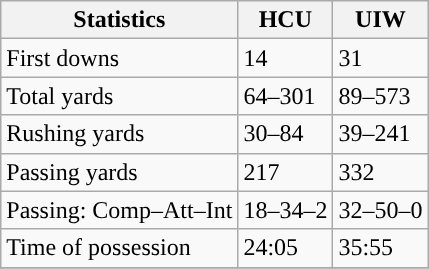<table class="wikitable" style="float: left;">
<tr>
<th>Statistics</th>
<th>HCU</th>
<th>UIW</th>
</tr>
<tr>
<td>First downs</td>
<td>14</td>
<td>31</td>
</tr>
<tr>
<td>Total yards</td>
<td>64–301</td>
<td>89–573</td>
</tr>
<tr>
<td>Rushing yards</td>
<td>30–84</td>
<td>39–241</td>
</tr>
<tr>
<td>Passing yards</td>
<td>217</td>
<td>332</td>
</tr>
<tr>
<td>Passing: Comp–Att–Int</td>
<td>18–34–2</td>
<td>32–50–0</td>
</tr>
<tr>
<td>Time of possession</td>
<td>24:05</td>
<td>35:55</td>
</tr>
<tr>
</tr>
</table>
